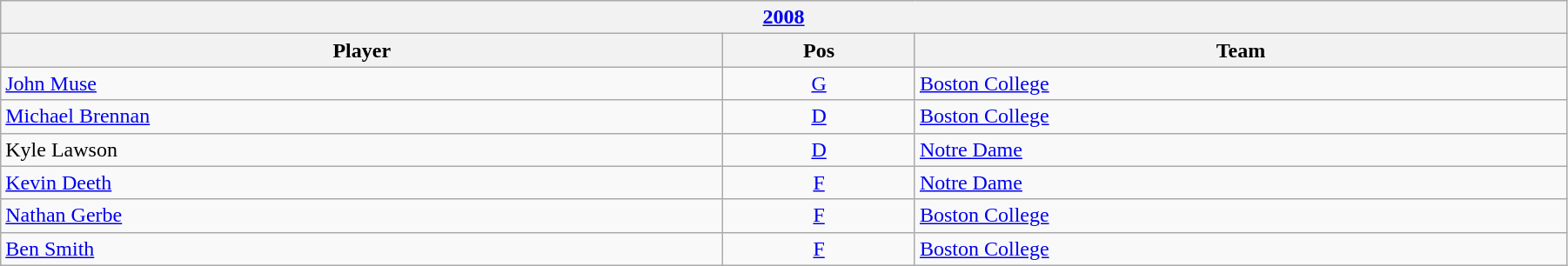<table class="wikitable" width=95%>
<tr>
<th colspan=3><a href='#'>2008</a></th>
</tr>
<tr>
<th>Player</th>
<th>Pos</th>
<th>Team</th>
</tr>
<tr>
<td><a href='#'>John Muse</a></td>
<td style="text-align:center;"><a href='#'>G</a></td>
<td><a href='#'>Boston College</a></td>
</tr>
<tr>
<td><a href='#'>Michael Brennan</a></td>
<td style="text-align:center;"><a href='#'>D</a></td>
<td><a href='#'>Boston College</a></td>
</tr>
<tr>
<td>Kyle Lawson</td>
<td style="text-align:center;"><a href='#'>D</a></td>
<td><a href='#'>Notre Dame</a></td>
</tr>
<tr>
<td><a href='#'>Kevin Deeth</a></td>
<td style="text-align:center;"><a href='#'>F</a></td>
<td><a href='#'>Notre Dame</a></td>
</tr>
<tr>
<td><a href='#'>Nathan Gerbe</a></td>
<td style="text-align:center;"><a href='#'>F</a></td>
<td><a href='#'>Boston College</a></td>
</tr>
<tr>
<td><a href='#'>Ben Smith</a></td>
<td style="text-align:center;"><a href='#'>F</a></td>
<td><a href='#'>Boston College</a></td>
</tr>
</table>
